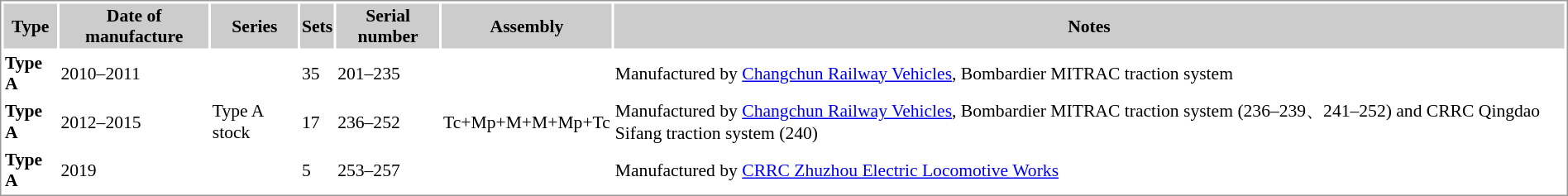<table border=0 style="border: 1px solid #999; background-color:white; text-align:left;font-size:90%">
<tr align="center" bgcolor=#cccccc>
<th>Type</th>
<th>Date of manufacture</th>
<th>Series</th>
<th>Sets</th>
<th>Serial number</th>
<th>Assembly</th>
<th>Notes</th>
</tr>
<tr>
<td><strong>Type A</strong></td>
<td>2010–2011</td>
<td rowspan="3">Type A stock</td>
<td>35</td>
<td>201–235</td>
<td rowspan="3">Tc+Mp+M+M+Mp+Tc</td>
<td>Manufactured by <a href='#'>Changchun Railway Vehicles</a>, Bombardier MITRAC traction system</td>
</tr>
<tr>
<td><strong>Type A</strong></td>
<td>2012–2015</td>
<td>17</td>
<td>236–252</td>
<td>Manufactured by <a href='#'>Changchun Railway Vehicles</a>, Bombardier MITRAC traction system (236–239、241–252) and  CRRC Qingdao Sifang traction system (240)</td>
</tr>
<tr>
<td><strong>Type A</strong></td>
<td>2019</td>
<td>5</td>
<td>253–257</td>
<td>Manufactured by <a href='#'>CRRC Zhuzhou Electric Locomotive Works</a></td>
</tr>
</table>
